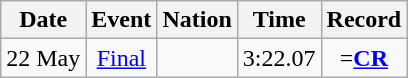<table class="wikitable" style=text-align:center>
<tr>
<th>Date</th>
<th>Event</th>
<th>Nation</th>
<th>Time</th>
<th>Record</th>
</tr>
<tr>
<td>22 May</td>
<td><a href='#'>Final</a></td>
<td align=left></td>
<td>3:22.07</td>
<td>=<strong><a href='#'>CR</a></strong></td>
</tr>
</table>
